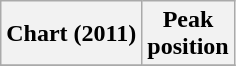<table class="wikitable plainrowheaders" style="text-align:center">
<tr>
<th scope="col">Chart (2011)</th>
<th scope="col">Peak<br>position</th>
</tr>
<tr>
</tr>
</table>
